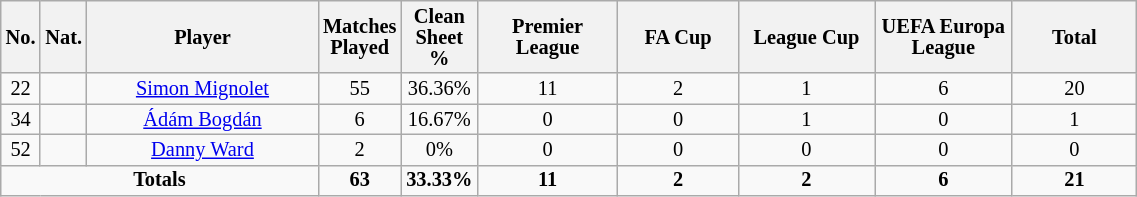<table class="wikitable sortable alternance"  style="font-size:85%; text-align:center; line-height:14px; width:60%;">
<tr>
<th width=10>No.</th>
<th width=10>Nat.</th>
<th scope="col" style="width:300px;">Player</th>
<th>Matches Played</th>
<th>Clean Sheet %</th>
<th width=150>Premier League</th>
<th width=150>FA Cup</th>
<th width=150>League Cup</th>
<th width=150>UEFA Europa League</th>
<th width=150>Total</th>
</tr>
<tr>
<td>22</td>
<td></td>
<td><a href='#'>Simon Mignolet</a></td>
<td>55</td>
<td>36.36%</td>
<td>11</td>
<td>2</td>
<td>1</td>
<td>6</td>
<td>20</td>
</tr>
<tr>
<td>34</td>
<td></td>
<td><a href='#'>Ádám Bogdán</a></td>
<td>6</td>
<td>16.67%</td>
<td>0</td>
<td>0</td>
<td>1</td>
<td>0</td>
<td>1</td>
</tr>
<tr>
<td>52</td>
<td></td>
<td><a href='#'>Danny Ward</a></td>
<td>2</td>
<td>0%</td>
<td>0</td>
<td>0</td>
<td>0</td>
<td>0</td>
<td>0</td>
</tr>
<tr class="sortbottom">
<td colspan="3"><strong>Totals</strong></td>
<td><strong>63</strong></td>
<td><strong>33.33%</strong></td>
<td><strong>11</strong></td>
<td><strong>2</strong></td>
<td><strong>2</strong></td>
<td><strong>6</strong></td>
<td><strong>21</strong></td>
</tr>
</table>
